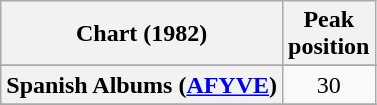<table class="wikitable sortable plainrowheaders">
<tr>
<th>Chart (1982)</th>
<th>Peak<br>position</th>
</tr>
<tr>
</tr>
<tr>
</tr>
<tr>
<th scope="row">Spanish Albums (<a href='#'>AFYVE</a>)</th>
<td align="center">30</td>
</tr>
<tr>
</tr>
</table>
